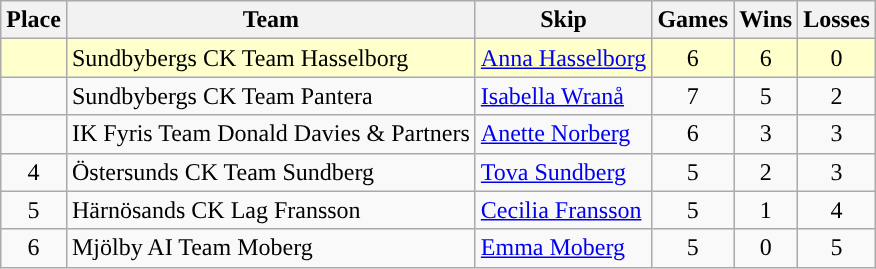<table class="wikitable" style="text-align:center;">
<tr>
<th>Place</th>
<th>Team</th>
<th>Skip</th>
<th>Games</th>
<th>Wins</th>
<th>Losses</th>
</tr>
<tr bgcolor=#ffc>
<td></td>
<td align=left>Sundbybergs CK Team Hasselborg</td>
<td align=left><a href='#'>Anna Hasselborg</a></td>
<td>6</td>
<td>6</td>
<td>0</td>
</tr>
<tr>
<td></td>
<td align=left>Sundbybergs CK Team Pantera</td>
<td align=left><a href='#'>Isabella Wranå</a></td>
<td>7</td>
<td>5</td>
<td>2</td>
</tr>
<tr>
<td></td>
<td align=left>IK Fyris Team Donald Davies & Partners</td>
<td align=left><a href='#'>Anette Norberg</a></td>
<td>6</td>
<td>3</td>
<td>3</td>
</tr>
<tr>
<td>4</td>
<td align=left>Östersunds CK Team Sundberg</td>
<td align=left><a href='#'>Tova Sundberg</a></td>
<td>5</td>
<td>2</td>
<td>3</td>
</tr>
<tr>
<td>5</td>
<td align=left>Härnösands CK Lag Fransson</td>
<td align=left><a href='#'>Cecilia Fransson</a></td>
<td>5</td>
<td>1</td>
<td>4</td>
</tr>
<tr>
<td>6</td>
<td align=left>Mjölby AI Team Moberg</td>
<td align=left><a href='#'>Emma Moberg</a></td>
<td>5</td>
<td>0</td>
<td>5</td>
</tr>
</table>
